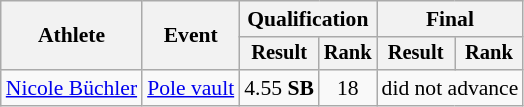<table class=wikitable style=font-size:90%>
<tr>
<th rowspan=2>Athlete</th>
<th rowspan=2>Event</th>
<th colspan=2>Qualification</th>
<th colspan=2>Final</th>
</tr>
<tr style=font-size:95%>
<th>Result</th>
<th>Rank</th>
<th>Result</th>
<th>Rank</th>
</tr>
<tr align=center>
<td align=left><a href='#'>Nicole Büchler</a></td>
<td align=left><a href='#'>Pole vault</a></td>
<td>4.55 <strong>SB</strong></td>
<td>18</td>
<td colspan=2>did not advance</td>
</tr>
</table>
